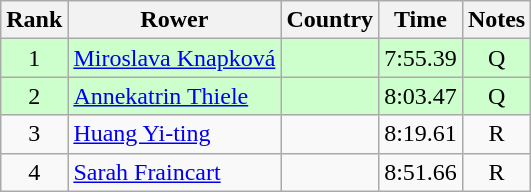<table class="wikitable" style="text-align:center">
<tr>
<th>Rank</th>
<th>Rower</th>
<th>Country</th>
<th>Time</th>
<th>Notes</th>
</tr>
<tr bgcolor=ccffcc>
<td>1</td>
<td align="left"><a href='#'>Miroslava Knapková</a></td>
<td align="left"></td>
<td>7:55.39</td>
<td>Q</td>
</tr>
<tr bgcolor=ccffcc>
<td>2</td>
<td align="left"><a href='#'>Annekatrin Thiele</a></td>
<td align="left"></td>
<td>8:03.47</td>
<td>Q</td>
</tr>
<tr>
<td>3</td>
<td align="left"><a href='#'>Huang Yi-ting</a></td>
<td align="left"></td>
<td>8:19.61</td>
<td>R</td>
</tr>
<tr>
<td>4</td>
<td align="left"><a href='#'>Sarah Fraincart</a></td>
<td align="left"></td>
<td>8:51.66</td>
<td>R</td>
</tr>
</table>
